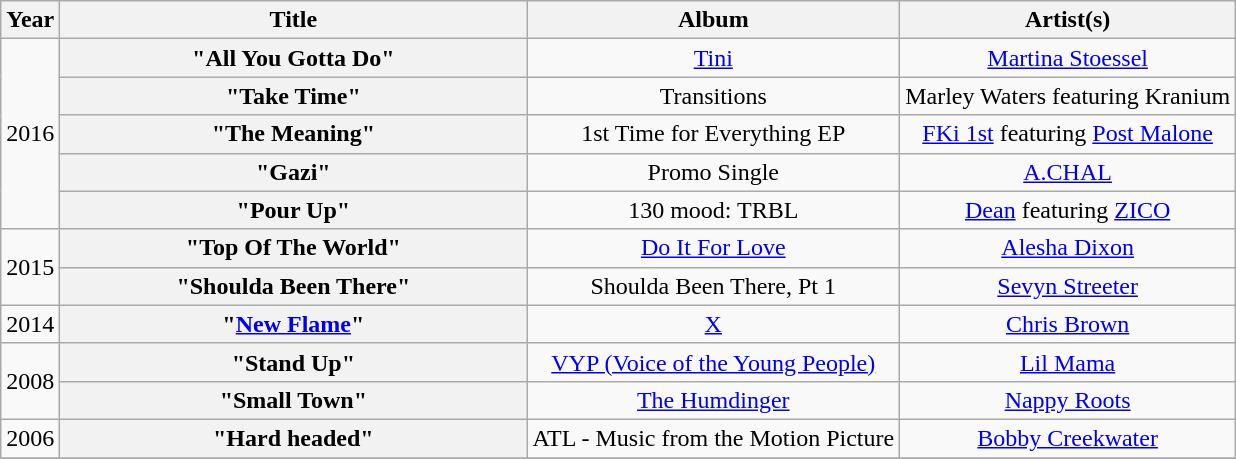<table class="wikitable plainrowheaders" style="text-align:center;">
<tr>
<th scope="col">Year</th>
<th scope="col" style="width:19em;">Title</th>
<th scope="col">Album</th>
<th scope="col">Artist(s)</th>
</tr>
<tr>
<td rowspan="5">2016</td>
<th scope="row">"All You Gotta Do"</th>
<td><a href='#'>Tini</a></td>
<td><a href='#'>Martina Stoessel</a></td>
</tr>
<tr>
<th scope="row">"Take Time"</th>
<td rowspan="1">Transitions</td>
<td rowspan="1">Marley Waters featuring Kranium</td>
</tr>
<tr>
<th scope="row">"The Meaning"</th>
<td rowspan="1">1st Time for Everything EP</td>
<td rowspan="1"><a href='#'>FKi 1st</a> featuring <a href='#'>Post Malone</a></td>
</tr>
<tr>
<th scope="row">"Gazi"</th>
<td rowspan="1">Promo Single</td>
<td rowspan="1"><a href='#'>A.CHAL</a></td>
</tr>
<tr>
<th scope="row">"Pour Up"</th>
<td rowspan="1">130 mood: TRBL</td>
<td rowspan="1"><a href='#'>Dean</a> featuring <a href='#'>ZICO</a></td>
</tr>
<tr>
<td rowspan="2">2015</td>
<th scope="row">"Top Of The World"</th>
<td><a href='#'>Do It For Love</a></td>
<td><a href='#'>Alesha Dixon</a></td>
</tr>
<tr>
<th scope="row">"Shoulda Been There"</th>
<td rowspan="1">Shoulda Been There, Pt 1</td>
<td rowspan="1"><a href='#'>Sevyn Streeter</a></td>
</tr>
<tr>
<td rowspan="1">2014</td>
<th scope="row">"<a href='#'>New Flame</a>"</th>
<td><a href='#'>X</a></td>
<td><a href='#'>Chris Brown</a></td>
</tr>
<tr>
<td rowspan="2">2008</td>
<th scope="row">"Stand Up"</th>
<td rowspan="1"><a href='#'>VYP (Voice of the Young People)</a></td>
<td rowspan="1"><a href='#'>Lil Mama</a></td>
</tr>
<tr>
<th scope="row">"Small Town"</th>
<td rowspan="1"><a href='#'>The Humdinger</a></td>
<td rowspan="1"><a href='#'>Nappy Roots</a></td>
</tr>
<tr>
<td rowspan="1">2006</td>
<th scope="row">"Hard headed"</th>
<td>ATL - Music from the Motion Picture </td>
<td><a href='#'>Bobby Creekwater</a></td>
</tr>
<tr>
</tr>
</table>
